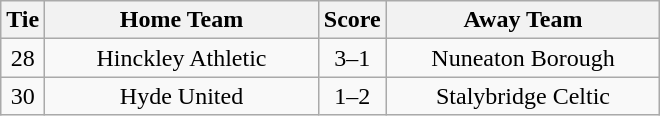<table class="wikitable" style="text-align:center;">
<tr>
<th width=20>Tie</th>
<th width=175>Home Team</th>
<th width=20>Score</th>
<th width=175>Away Team</th>
</tr>
<tr>
<td>28</td>
<td>Hinckley Athletic</td>
<td>3–1</td>
<td>Nuneaton Borough</td>
</tr>
<tr>
<td>30</td>
<td>Hyde United</td>
<td>1–2</td>
<td>Stalybridge Celtic</td>
</tr>
</table>
